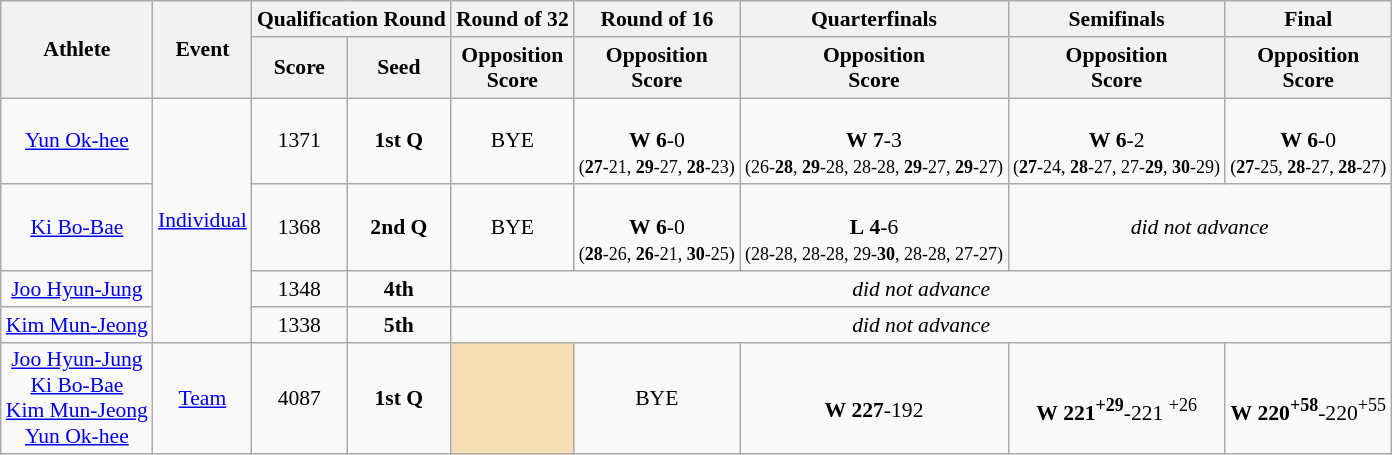<table class="wikitable" style="font-size:90%; text-align:center;">
<tr>
<th rowspan="2">Athlete</th>
<th rowspan="2">Event</th>
<th colspan="2">Qualification Round</th>
<th>Round of 32</th>
<th>Round of 16</th>
<th>Quarterfinals</th>
<th>Semifinals</th>
<th>Final</th>
</tr>
<tr>
<th>Score</th>
<th>Seed</th>
<th>Opposition<br>Score</th>
<th>Opposition<br>Score</th>
<th>Opposition<br>Score</th>
<th>Opposition<br>Score</th>
<th>Opposition<br>Score</th>
</tr>
<tr>
<td><a href='#'>Yun Ok-hee</a></td>
<td rowspan=4><a href='#'>Individual</a></td>
<td align=center>1371</td>
<td align=center><strong>1st Q</strong></td>
<td align=center>BYE</td>
<td align=center><br><strong>W</strong> <strong>6</strong>-0<br><small>(<strong>27</strong>-21, <strong>29</strong>-27, <strong>28</strong>-23)</small></td>
<td align=center><br><strong>W</strong> <strong>7</strong>-3<br><small>(26-<strong>28</strong>, <strong>29</strong>-28, 28-28, <strong>29</strong>-27, <strong>29</strong>-27)</small></td>
<td align=center><br><strong>W</strong> <strong>6</strong>-2<br><small>(<strong>27</strong>-24, <strong>28</strong>-27, 27-<strong>29</strong>, <strong>30</strong>-29)</small></td>
<td align=center><br><strong>W</strong> <strong>6</strong>-0<br><small>(<strong>27</strong>-25, <strong>28</strong>-27, <strong>28</strong>-27)</small><br></td>
</tr>
<tr>
<td><a href='#'>Ki Bo-Bae</a></td>
<td align=center>1368</td>
<td align=center><strong>2nd Q</strong></td>
<td align=center>BYE</td>
<td align=center><br><strong>W</strong> <strong>6</strong>-0<br><small>(<strong>28</strong>-26, <strong>26</strong>-21, <strong>30</strong>-25)</small></td>
<td align=center><br><strong>L</strong> <strong>4</strong>-6<br><small>(28-28, 28-28, 29-<strong>30</strong>, 28-28, 27-27)</small></td>
<td align=center colspan="7"><em>did not advance</em></td>
</tr>
<tr>
<td><a href='#'>Joo Hyun-Jung</a></td>
<td align=center>1348</td>
<td align=center><strong>4th</strong></td>
<td align=center colspan="7"><em>did not advance</em></td>
</tr>
<tr>
<td><a href='#'>Kim Mun-Jeong</a></td>
<td align=center>1338</td>
<td align=center><strong>5th</strong></td>
<td align=center colspan="7"><em>did not advance</em></td>
</tr>
<tr>
<td><a href='#'>Joo Hyun-Jung</a><br><a href='#'>Ki Bo-Bae</a><br><a href='#'>Kim Mun-Jeong</a><br><a href='#'>Yun Ok-hee</a></td>
<td><a href='#'>Team</a></td>
<td align=center>4087</td>
<td align=center><strong>1st Q</strong></td>
<td bgcolor=wheat></td>
<td align=center>BYE</td>
<td align=center><br> <strong>W</strong> <strong>227</strong>-192</td>
<td align=center><br> <strong>W</strong> <strong>221<sup>+29</sup></strong>-221 <sup>+26</sup></td>
<td align=center><br> <strong>W</strong> <strong>220<sup>+58</sup></strong>-220<sup>+55</sup></td>
</tr>
</table>
